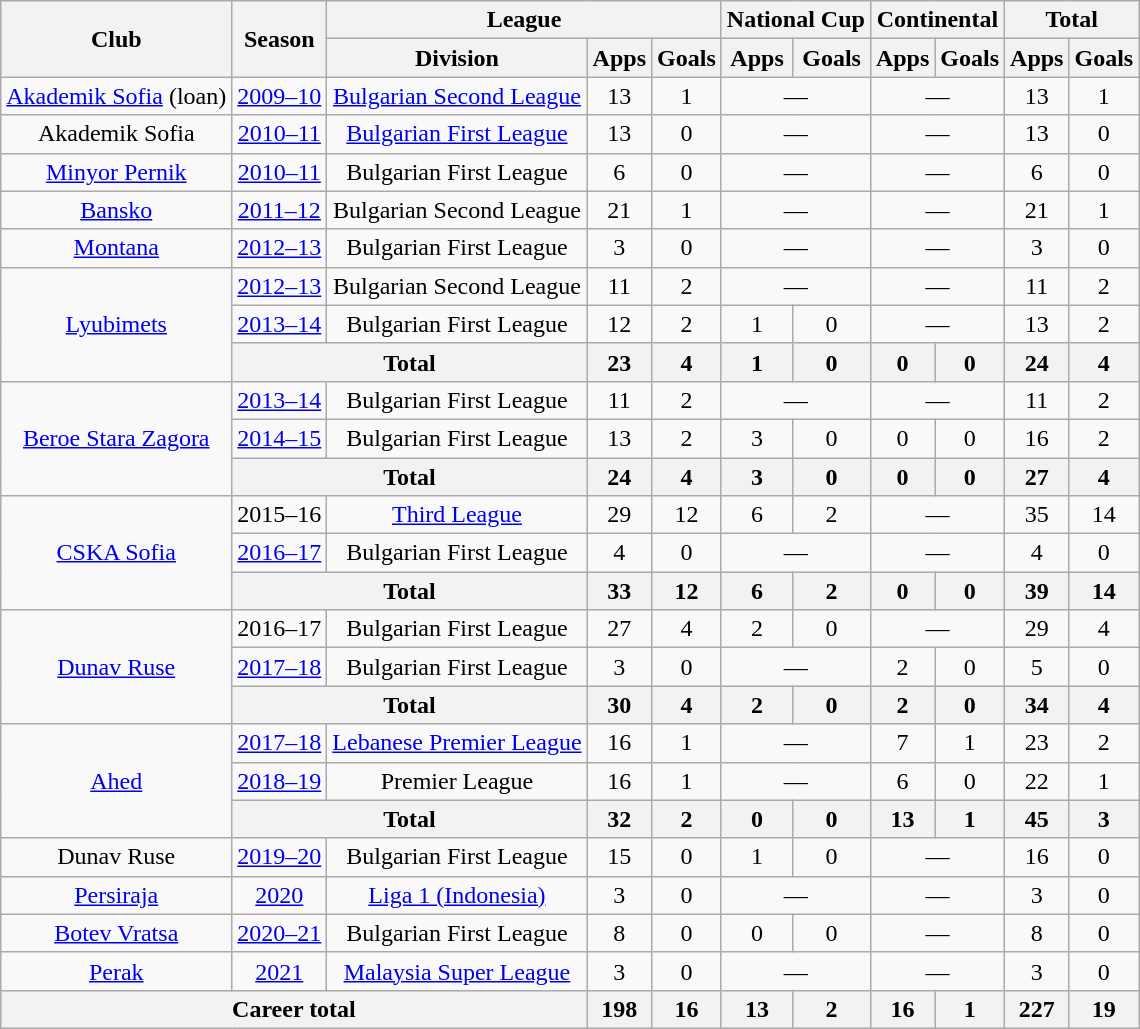<table class="wikitable" style="text-align:center">
<tr>
<th rowspan="2">Club</th>
<th rowspan="2">Season</th>
<th colspan="3">League</th>
<th colspan="2">National Cup</th>
<th colspan="2">Continental</th>
<th colspan="2">Total</th>
</tr>
<tr>
<th>Division</th>
<th>Apps</th>
<th>Goals</th>
<th>Apps</th>
<th>Goals</th>
<th>Apps</th>
<th>Goals</th>
<th>Apps</th>
<th>Goals</th>
</tr>
<tr>
<td><a href='#'>Akademik Sofia</a> (loan)</td>
<td><a href='#'>2009–10</a></td>
<td><a href='#'>Bulgarian Second League</a></td>
<td>13</td>
<td>1</td>
<td colspan="2">—</td>
<td colspan="2">—</td>
<td>13</td>
<td>1</td>
</tr>
<tr>
<td>Akademik Sofia</td>
<td><a href='#'>2010–11</a></td>
<td><a href='#'>Bulgarian First League</a></td>
<td>13</td>
<td>0</td>
<td colspan="2">—</td>
<td colspan="2">—</td>
<td>13</td>
<td>0</td>
</tr>
<tr>
<td><a href='#'>Minyor Pernik</a></td>
<td><a href='#'>2010–11</a></td>
<td>Bulgarian First League</td>
<td>6</td>
<td>0</td>
<td colspan="2">—</td>
<td colspan="2">—</td>
<td>6</td>
<td>0</td>
</tr>
<tr>
<td><a href='#'>Bansko</a></td>
<td><a href='#'>2011–12</a></td>
<td>Bulgarian Second League</td>
<td>21</td>
<td>1</td>
<td colspan="2">—</td>
<td colspan="2">—</td>
<td>21</td>
<td>1</td>
</tr>
<tr>
<td><a href='#'>Montana</a></td>
<td><a href='#'>2012–13</a></td>
<td>Bulgarian First League</td>
<td>3</td>
<td>0</td>
<td colspan="2">—</td>
<td colspan="2">—</td>
<td>3</td>
<td>0</td>
</tr>
<tr>
<td rowspan="3"><a href='#'>Lyubimets</a></td>
<td><a href='#'>2012–13</a></td>
<td>Bulgarian Second League</td>
<td>11</td>
<td>2</td>
<td colspan="2">—</td>
<td colspan="2">—</td>
<td>11</td>
<td>2</td>
</tr>
<tr>
<td><a href='#'>2013–14</a></td>
<td>Bulgarian First League</td>
<td>12</td>
<td>2</td>
<td>1</td>
<td>0</td>
<td colspan="2">—</td>
<td>13</td>
<td>2</td>
</tr>
<tr>
<th colspan="2">Total</th>
<th>23</th>
<th>4</th>
<th>1</th>
<th>0</th>
<th>0</th>
<th>0</th>
<th>24</th>
<th>4</th>
</tr>
<tr>
<td rowspan="3"><a href='#'>Beroe Stara Zagora</a></td>
<td><a href='#'>2013–14</a></td>
<td>Bulgarian First League</td>
<td>11</td>
<td>2</td>
<td colspan="2">—</td>
<td colspan="2">—</td>
<td>11</td>
<td>2</td>
</tr>
<tr>
<td><a href='#'>2014–15</a></td>
<td>Bulgarian First League</td>
<td>13</td>
<td>2</td>
<td>3</td>
<td>0</td>
<td>0</td>
<td>0</td>
<td>16</td>
<td>2</td>
</tr>
<tr>
<th colspan="2">Total</th>
<th>24</th>
<th>4</th>
<th>3</th>
<th>0</th>
<th>0</th>
<th>0</th>
<th>27</th>
<th>4</th>
</tr>
<tr>
<td rowspan="3"><a href='#'>CSKA Sofia</a></td>
<td>2015–16</td>
<td><a href='#'>Third League</a></td>
<td>29</td>
<td>12</td>
<td>6</td>
<td>2</td>
<td colspan="2">—</td>
<td>35</td>
<td>14</td>
</tr>
<tr>
<td><a href='#'>2016–17</a></td>
<td>Bulgarian First League</td>
<td>4</td>
<td>0</td>
<td colspan="2"colspan="2">—</td>
<td colspan="2">—</td>
<td>4</td>
<td>0</td>
</tr>
<tr>
<th colspan="2">Total</th>
<th>33</th>
<th>12</th>
<th>6</th>
<th>2</th>
<th>0</th>
<th>0</th>
<th>39</th>
<th>14</th>
</tr>
<tr>
<td rowspan="3"><a href='#'>Dunav Ruse</a></td>
<td>2016–17</td>
<td>Bulgarian First League</td>
<td>27</td>
<td>4</td>
<td>2</td>
<td>0</td>
<td colspan="2">—</td>
<td>29</td>
<td>4</td>
</tr>
<tr>
<td><a href='#'>2017–18</a></td>
<td>Bulgarian First League</td>
<td>3</td>
<td>0</td>
<td colspan="2">—</td>
<td>2</td>
<td>0</td>
<td>5</td>
<td>0</td>
</tr>
<tr>
<th colspan="2">Total</th>
<th>30</th>
<th>4</th>
<th>2</th>
<th>0</th>
<th>2</th>
<th>0</th>
<th>34</th>
<th>4</th>
</tr>
<tr>
<td rowspan="3"><a href='#'>Ahed</a></td>
<td><a href='#'>2017–18</a></td>
<td><a href='#'>Lebanese Premier League</a></td>
<td>16</td>
<td>1</td>
<td colspan="2">—</td>
<td>7</td>
<td>1</td>
<td>23</td>
<td>2</td>
</tr>
<tr>
<td><a href='#'>2018–19</a></td>
<td>Premier League</td>
<td>16</td>
<td>1</td>
<td colspan="2">—</td>
<td>6</td>
<td>0</td>
<td>22</td>
<td>1</td>
</tr>
<tr>
<th colspan="2">Total</th>
<th>32</th>
<th>2</th>
<th>0</th>
<th>0</th>
<th>13</th>
<th>1</th>
<th>45</th>
<th>3</th>
</tr>
<tr>
<td>Dunav Ruse</td>
<td><a href='#'>2019–20</a></td>
<td>Bulgarian First League</td>
<td>15</td>
<td>0</td>
<td>1</td>
<td>0</td>
<td colspan="2">—</td>
<td>16</td>
<td>0</td>
</tr>
<tr>
<td><a href='#'>Persiraja</a></td>
<td><a href='#'>2020</a></td>
<td><a href='#'>Liga 1 (Indonesia)</a></td>
<td>3</td>
<td>0</td>
<td colspan="2">—</td>
<td colspan="2">—</td>
<td>3</td>
<td>0</td>
</tr>
<tr>
<td><a href='#'>Botev Vratsa</a></td>
<td><a href='#'>2020–21</a></td>
<td>Bulgarian First League</td>
<td>8</td>
<td>0</td>
<td>0</td>
<td>0</td>
<td colspan="2">—</td>
<td>8</td>
<td>0</td>
</tr>
<tr>
<td><a href='#'>Perak</a></td>
<td><a href='#'>2021</a></td>
<td><a href='#'>Malaysia Super League</a></td>
<td>3</td>
<td>0</td>
<td colspan="2">—</td>
<td colspan="2">—</td>
<td>3</td>
<td>0</td>
</tr>
<tr>
<th colspan="3">Career total</th>
<th>198</th>
<th>16</th>
<th>13</th>
<th>2</th>
<th>16</th>
<th>1</th>
<th>227</th>
<th>19</th>
</tr>
</table>
